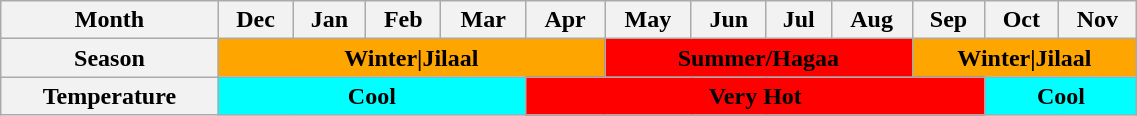<table class="wikitable" width="60%" style="text-align:center">
<tr>
<th scope="row">Month</th>
<th scope="col">Dec</th>
<th scope="col">Jan</th>
<th scope="col">Feb</th>
<th scope="col">Mar</th>
<th scope="col">Apr</th>
<th scope="col">May</th>
<th scope="col">Jun</th>
<th scope="col">Jul</th>
<th scope="col">Aug</th>
<th scope="col">Sep</th>
<th scope="col">Oct</th>
<th scope="col">Nov</th>
</tr>
<tr>
<th scope="row">Season</th>
<td colspan=5 bgcolor=orange><strong>Winter|Jilaal</strong></td>
<td colspan="4" bgcolor="red"><strong>Summer/Hagaa</strong></td>
<td colspan="3" bgcolor="orange"><strong>Winter|Jilaal</strong></td>
</tr>
<tr>
<th scope="row">Temperature</th>
<td colspan=4 bgcolor=aqua><strong>Cool</strong></td>
<td colspan="6" bgcolor="red"><strong>Very Hot</strong></td>
<td colspan="2" bgcolor=aqua><strong>Cool</strong></td>
</tr>
</table>
